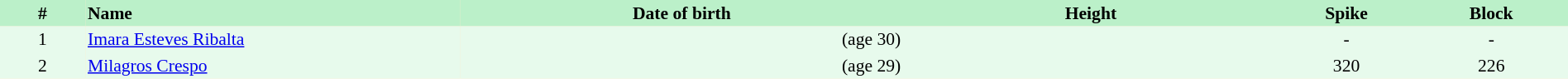<table border=0 cellpadding=2 cellspacing=0  |- bgcolor=#FFECCE style="text-align:center; font-size:90%;" width=100%>
<tr bgcolor=#BBF0C9>
<th width=5%>#</th>
<th width=22% align=left>Name</th>
<th width=26%>Date of birth</th>
<th width=22%>Height</th>
<th width=8%>Spike</th>
<th width=9%>Block</th>
</tr>
<tr bgcolor=#E7FAEC>
<td>1</td>
<td align=left><a href='#'>Imara Esteves Ribalta</a></td>
<td align=right> (age 30)</td>
<td></td>
<td>-</td>
<td>-</td>
</tr>
<tr bgcolor=#E7FAEC>
<td>2</td>
<td align=left><a href='#'>Milagros Crespo</a></td>
<td align=right> (age 29)</td>
<td></td>
<td>320</td>
<td>226</td>
</tr>
</table>
